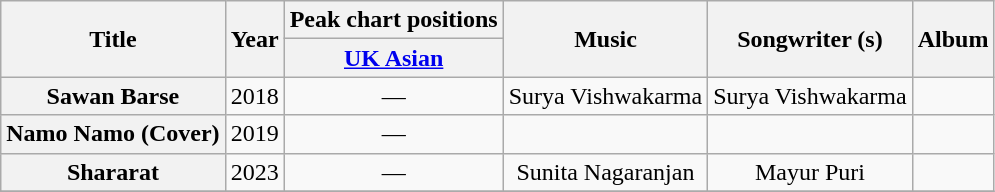<table class="wikitable plainrowheaders" style="text-align:center;">
<tr>
<th rowspan="2">Title</th>
<th rowspan="2">Year</th>
<th>Peak  chart positions</th>
<th rowspan="2">Music</th>
<th rowspan="2">Songwriter (s)</th>
<th rowspan="2">Album</th>
</tr>
<tr>
<th><a href='#'>UK Asian</a></th>
</tr>
<tr>
<th scope="row">Sawan Barse</th>
<td>2018</td>
<td>—</td>
<td>Surya Vishwakarma</td>
<td>Surya Vishwakarma</td>
<td></td>
</tr>
<tr>
<th scope="row">Namo Namo (Cover)</th>
<td>2019</td>
<td>—</td>
<td></td>
<td></td>
<td></td>
</tr>
<tr>
<th scope="row">Shararat</th>
<td>2023</td>
<td>—</td>
<td>Sunita Nagaranjan</td>
<td>Mayur Puri</td>
<td></td>
</tr>
<tr>
</tr>
</table>
